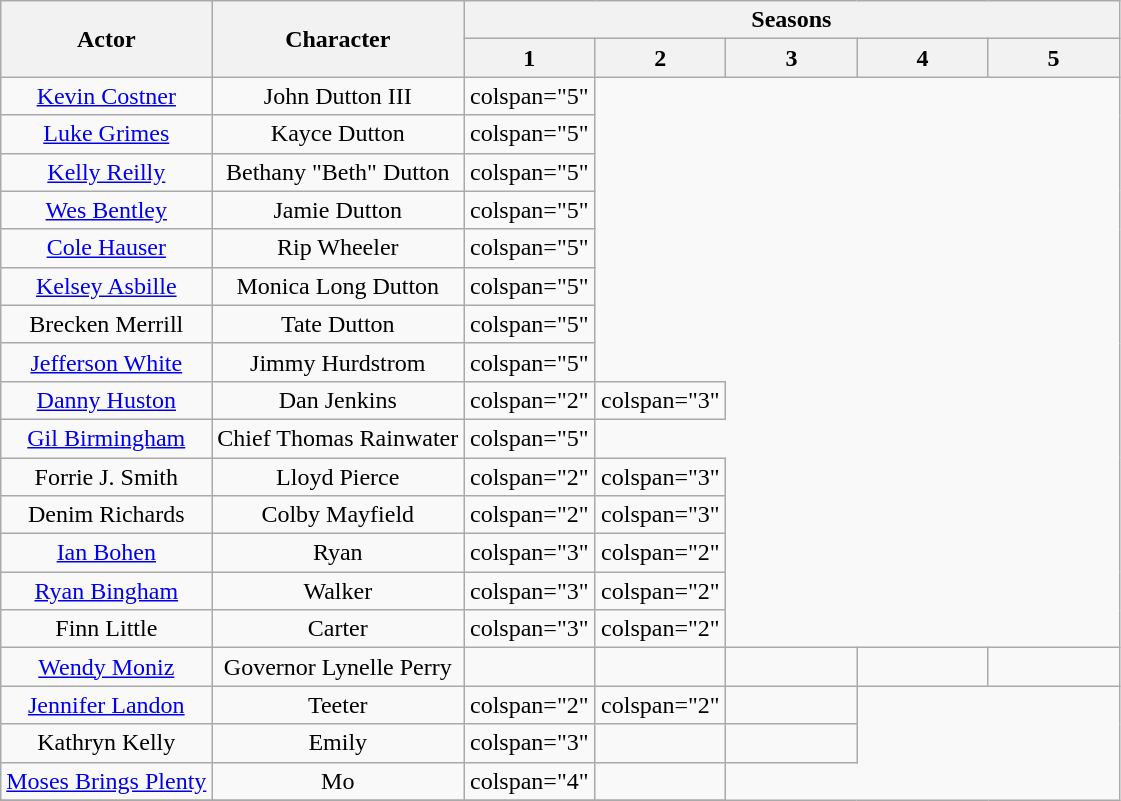<table class="wikitable plainrowheaders" style="text-align:center">
<tr>
<th rowspan="2">Actor</th>
<th rowspan="2">Character</th>
<th colspan="5">Seasons</th>
</tr>
<tr>
<th scope="col" style="width: 80px;">1</th>
<th scope="col" style="width: 80px;">2</th>
<th scope="col" style="width: 80px;">3</th>
<th scope="col" style="width: 80px;">4</th>
<th scope="col" style="width: 80px;">5</th>
</tr>
<tr>
<td><a href='#'>Kevin Costner</a></td>
<td>John Dutton III</td>
<td>colspan="5" </td>
</tr>
<tr>
<td><a href='#'>Luke Grimes</a></td>
<td>Kayce Dutton</td>
<td>colspan="5" </td>
</tr>
<tr>
<td><a href='#'>Kelly Reilly</a></td>
<td>Bethany "Beth" Dutton</td>
<td>colspan="5" </td>
</tr>
<tr>
<td><a href='#'>Wes Bentley</a></td>
<td>Jamie Dutton</td>
<td>colspan="5" </td>
</tr>
<tr>
<td><a href='#'>Cole Hauser</a></td>
<td>Rip Wheeler</td>
<td>colspan="5" </td>
</tr>
<tr>
<td><a href='#'>Kelsey Asbille</a></td>
<td>Monica Long Dutton</td>
<td>colspan="5" </td>
</tr>
<tr>
<td>Brecken Merrill</td>
<td>Tate Dutton</td>
<td>colspan="5" </td>
</tr>
<tr>
<td><a href='#'>Jefferson White</a></td>
<td>Jimmy Hurdstrom</td>
<td>colspan="5" </td>
</tr>
<tr>
<td><a href='#'>Danny Huston</a></td>
<td>Dan Jenkins</td>
<td>colspan="2" </td>
<td>colspan="3" </td>
</tr>
<tr>
<td><a href='#'>Gil Birmingham</a></td>
<td>Chief Thomas Rainwater</td>
<td>colspan="5" </td>
</tr>
<tr>
<td>Forrie J. Smith</td>
<td>Lloyd Pierce</td>
<td>colspan="2" </td>
<td>colspan="3" </td>
</tr>
<tr>
<td>Denim Richards</td>
<td>Colby Mayfield</td>
<td>colspan="2" </td>
<td>colspan="3" </td>
</tr>
<tr>
<td><a href='#'>Ian Bohen</a></td>
<td>Ryan</td>
<td>colspan="3" </td>
<td>colspan="2" </td>
</tr>
<tr>
<td><a href='#'>Ryan Bingham</a></td>
<td>Walker</td>
<td>colspan="3" </td>
<td>colspan="2" </td>
</tr>
<tr>
<td>Finn Little</td>
<td>Carter</td>
<td>colspan="3" </td>
<td>colspan="2" </td>
</tr>
<tr>
<td><a href='#'>Wendy Moniz</a></td>
<td>Governor Lynelle Perry</td>
<td></td>
<td></td>
<td></td>
<td></td>
<td></td>
</tr>
<tr>
<td><a href='#'>Jennifer Landon</a></td>
<td>Teeter</td>
<td>colspan="2" </td>
<td>colspan="2" </td>
<td></td>
</tr>
<tr>
<td>Kathryn Kelly</td>
<td>Emily</td>
<td>colspan="3" </td>
<td></td>
<td></td>
</tr>
<tr>
<td><a href='#'>Moses Brings Plenty</a></td>
<td>Mo</td>
<td>colspan="4" </td>
<td></td>
</tr>
<tr>
</tr>
</table>
